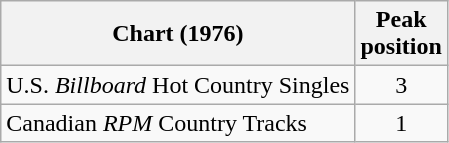<table class="wikitable sortable">
<tr>
<th align="left">Chart (1976)</th>
<th align="center">Peak<br>position</th>
</tr>
<tr>
<td align="left">U.S. <em>Billboard</em> Hot Country Singles</td>
<td align="center">3</td>
</tr>
<tr>
<td align="left">Canadian <em>RPM</em> Country Tracks</td>
<td align="center">1</td>
</tr>
</table>
